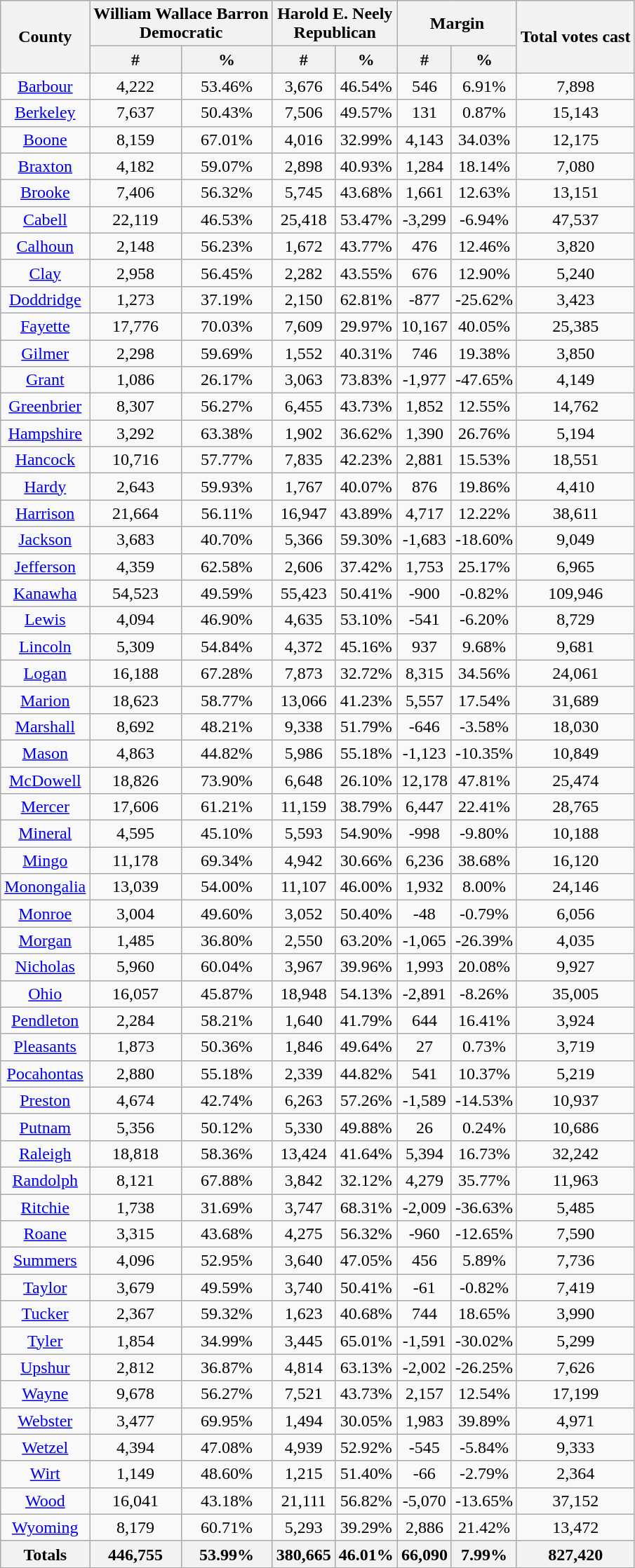<table class="wikitable sortable" style="text-align:center">
<tr>
<th style="text-align:center;" rowspan="2">County</th>
<th style="text-align:center;" colspan="2">William Wallace Barron<br>Democratic</th>
<th style="text-align:center;" colspan="2">Harold E. Neely<br>Republican</th>
<th style="text-align:center;" colspan="2">Margin</th>
<th style="text-align:center;" rowspan="2">Total votes cast</th>
</tr>
<tr>
<th data-sort-type="number">#</th>
<th data-sort-type="number">%</th>
<th data-sort-type="number">#</th>
<th data-sort-type="number">%</th>
<th data-sort-type="number">#</th>
<th data-sort-type="number">%</th>
</tr>
<tr style="text-align:center;">
<td><a href='#'>Barbour</a></td>
<td>4,222</td>
<td>53.46%</td>
<td>3,676</td>
<td>46.54%</td>
<td>546</td>
<td>6.91%</td>
<td>7,898</td>
</tr>
<tr style="text-align:center;">
<td><a href='#'>Berkeley</a></td>
<td>7,637</td>
<td>50.43%</td>
<td>7,506</td>
<td>49.57%</td>
<td>131</td>
<td>0.87%</td>
<td>15,143</td>
</tr>
<tr style="text-align:center;">
<td><a href='#'>Boone</a></td>
<td>8,159</td>
<td>67.01%</td>
<td>4,016</td>
<td>32.99%</td>
<td>4,143</td>
<td>34.03%</td>
<td>12,175</td>
</tr>
<tr style="text-align:center;">
<td><a href='#'>Braxton</a></td>
<td>4,182</td>
<td>59.07%</td>
<td>2,898</td>
<td>40.93%</td>
<td>1,284</td>
<td>18.14%</td>
<td>7,080</td>
</tr>
<tr style="text-align:center;">
<td><a href='#'>Brooke</a></td>
<td>7,406</td>
<td>56.32%</td>
<td>5,745</td>
<td>43.68%</td>
<td>1,661</td>
<td>12.63%</td>
<td>13,151</td>
</tr>
<tr style="text-align:center;">
<td><a href='#'>Cabell</a></td>
<td>22,119</td>
<td>46.53%</td>
<td>25,418</td>
<td>53.47%</td>
<td>-3,299</td>
<td>-6.94%</td>
<td>47,537</td>
</tr>
<tr style="text-align:center;">
<td><a href='#'>Calhoun</a></td>
<td>2,148</td>
<td>56.23%</td>
<td>1,672</td>
<td>43.77%</td>
<td>476</td>
<td>12.46%</td>
<td>3,820</td>
</tr>
<tr style="text-align:center;">
<td><a href='#'>Clay</a></td>
<td>2,958</td>
<td>56.45%</td>
<td>2,282</td>
<td>43.55%</td>
<td>676</td>
<td>12.90%</td>
<td>5,240</td>
</tr>
<tr style="text-align:center;">
<td><a href='#'>Doddridge</a></td>
<td>1,273</td>
<td>37.19%</td>
<td>2,150</td>
<td>62.81%</td>
<td>-877</td>
<td>-25.62%</td>
<td>3,423</td>
</tr>
<tr style="text-align:center;">
<td><a href='#'>Fayette</a></td>
<td>17,776</td>
<td>70.03%</td>
<td>7,609</td>
<td>29.97%</td>
<td>10,167</td>
<td>40.05%</td>
<td>25,385</td>
</tr>
<tr style="text-align:center;">
<td><a href='#'>Gilmer</a></td>
<td>2,298</td>
<td>59.69%</td>
<td>1,552</td>
<td>40.31%</td>
<td>746</td>
<td>19.38%</td>
<td>3,850</td>
</tr>
<tr style="text-align:center;">
<td><a href='#'>Grant</a></td>
<td>1,086</td>
<td>26.17%</td>
<td>3,063</td>
<td>73.83%</td>
<td>-1,977</td>
<td>-47.65%</td>
<td>4,149</td>
</tr>
<tr style="text-align:center;">
<td><a href='#'>Greenbrier</a></td>
<td>8,307</td>
<td>56.27%</td>
<td>6,455</td>
<td>43.73%</td>
<td>1,852</td>
<td>12.55%</td>
<td>14,762</td>
</tr>
<tr style="text-align:center;">
<td><a href='#'>Hampshire</a></td>
<td>3,292</td>
<td>63.38%</td>
<td>1,902</td>
<td>36.62%</td>
<td>1,390</td>
<td>26.76%</td>
<td>5,194</td>
</tr>
<tr style="text-align:center;">
<td><a href='#'>Hancock</a></td>
<td>10,716</td>
<td>57.77%</td>
<td>7,835</td>
<td>42.23%</td>
<td>2,881</td>
<td>15.53%</td>
<td>18,551</td>
</tr>
<tr style="text-align:center;">
<td><a href='#'>Hardy</a></td>
<td>2,643</td>
<td>59.93%</td>
<td>1,767</td>
<td>40.07%</td>
<td>876</td>
<td>19.86%</td>
<td>4,410</td>
</tr>
<tr style="text-align:center;">
<td><a href='#'>Harrison</a></td>
<td>21,664</td>
<td>56.11%</td>
<td>16,947</td>
<td>43.89%</td>
<td>4,717</td>
<td>12.22%</td>
<td>38,611</td>
</tr>
<tr style="text-align:center;">
<td><a href='#'>Jackson</a></td>
<td>3,683</td>
<td>40.70%</td>
<td>5,366</td>
<td>59.30%</td>
<td>-1,683</td>
<td>-18.60%</td>
<td>9,049</td>
</tr>
<tr style="text-align:center;">
<td><a href='#'>Jefferson</a></td>
<td>4,359</td>
<td>62.58%</td>
<td>2,606</td>
<td>37.42%</td>
<td>1,753</td>
<td>25.17%</td>
<td>6,965</td>
</tr>
<tr style="text-align:center;">
<td><a href='#'>Kanawha</a></td>
<td>54,523</td>
<td>49.59%</td>
<td>55,423</td>
<td>50.41%</td>
<td>-900</td>
<td>-0.82%</td>
<td>109,946</td>
</tr>
<tr style="text-align:center;">
<td><a href='#'>Lewis</a></td>
<td>4,094</td>
<td>46.90%</td>
<td>4,635</td>
<td>53.10%</td>
<td>-541</td>
<td>-6.20%</td>
<td>8,729</td>
</tr>
<tr style="text-align:center;">
<td><a href='#'>Lincoln</a></td>
<td>5,309</td>
<td>54.84%</td>
<td>4,372</td>
<td>45.16%</td>
<td>937</td>
<td>9.68%</td>
<td>9,681</td>
</tr>
<tr style="text-align:center;">
<td><a href='#'>Logan</a></td>
<td>16,188</td>
<td>67.28%</td>
<td>7,873</td>
<td>32.72%</td>
<td>8,315</td>
<td>34.56%</td>
<td>24,061</td>
</tr>
<tr style="text-align:center;">
<td><a href='#'>Marion</a></td>
<td>18,623</td>
<td>58.77%</td>
<td>13,066</td>
<td>41.23%</td>
<td>5,557</td>
<td>17.54%</td>
<td>31,689</td>
</tr>
<tr style="text-align:center;">
<td><a href='#'>Marshall</a></td>
<td>8,692</td>
<td>48.21%</td>
<td>9,338</td>
<td>51.79%</td>
<td>-646</td>
<td>-3.58%</td>
<td>18,030</td>
</tr>
<tr style="text-align:center;">
<td><a href='#'>Mason</a></td>
<td>4,863</td>
<td>44.82%</td>
<td>5,986</td>
<td>55.18%</td>
<td>-1,123</td>
<td>-10.35%</td>
<td>10,849</td>
</tr>
<tr style="text-align:center;">
<td><a href='#'>McDowell</a></td>
<td>18,826</td>
<td>73.90%</td>
<td>6,648</td>
<td>26.10%</td>
<td>12,178</td>
<td>47.81%</td>
<td>25,474</td>
</tr>
<tr style="text-align:center;">
<td><a href='#'>Mercer</a></td>
<td>17,606</td>
<td>61.21%</td>
<td>11,159</td>
<td>38.79%</td>
<td>6,447</td>
<td>22.41%</td>
<td>28,765</td>
</tr>
<tr style="text-align:center;">
<td><a href='#'>Mineral</a></td>
<td>4,595</td>
<td>45.10%</td>
<td>5,593</td>
<td>54.90%</td>
<td>-998</td>
<td>-9.80%</td>
<td>10,188</td>
</tr>
<tr style="text-align:center;">
<td><a href='#'>Mingo</a></td>
<td>11,178</td>
<td>69.34%</td>
<td>4,942</td>
<td>30.66%</td>
<td>6,236</td>
<td>38.68%</td>
<td>16,120</td>
</tr>
<tr style="text-align:center;">
<td><a href='#'>Monongalia</a></td>
<td>13,039</td>
<td>54.00%</td>
<td>11,107</td>
<td>46.00%</td>
<td>1,932</td>
<td>8.00%</td>
<td>24,146</td>
</tr>
<tr style="text-align:center;">
<td><a href='#'>Monroe</a></td>
<td>3,004</td>
<td>49.60%</td>
<td>3,052</td>
<td>50.40%</td>
<td>-48</td>
<td>-0.79%</td>
<td>6,056</td>
</tr>
<tr style="text-align:center;">
<td><a href='#'>Morgan</a></td>
<td>1,485</td>
<td>36.80%</td>
<td>2,550</td>
<td>63.20%</td>
<td>-1,065</td>
<td>-26.39%</td>
<td>4,035</td>
</tr>
<tr style="text-align:center;">
<td><a href='#'>Nicholas</a></td>
<td>5,960</td>
<td>60.04%</td>
<td>3,967</td>
<td>39.96%</td>
<td>1,993</td>
<td>20.08%</td>
<td>9,927</td>
</tr>
<tr style="text-align:center;">
<td><a href='#'>Ohio</a></td>
<td>16,057</td>
<td>45.87%</td>
<td>18,948</td>
<td>54.13%</td>
<td>-2,891</td>
<td>-8.26%</td>
<td>35,005</td>
</tr>
<tr style="text-align:center;">
<td><a href='#'>Pendleton</a></td>
<td>2,284</td>
<td>58.21%</td>
<td>1,640</td>
<td>41.79%</td>
<td>644</td>
<td>16.41%</td>
<td>3,924</td>
</tr>
<tr style="text-align:center;">
<td><a href='#'>Pleasants</a></td>
<td>1,873</td>
<td>50.36%</td>
<td>1,846</td>
<td>49.64%</td>
<td>27</td>
<td>0.73%</td>
<td>3,719</td>
</tr>
<tr style="text-align:center;">
<td><a href='#'>Pocahontas</a></td>
<td>2,880</td>
<td>55.18%</td>
<td>2,339</td>
<td>44.82%</td>
<td>541</td>
<td>10.37%</td>
<td>5,219</td>
</tr>
<tr style="text-align:center;">
<td><a href='#'>Preston</a></td>
<td>4,674</td>
<td>42.74%</td>
<td>6,263</td>
<td>57.26%</td>
<td>-1,589</td>
<td>-14.53%</td>
<td>10,937</td>
</tr>
<tr style="text-align:center;">
<td><a href='#'>Putnam</a></td>
<td>5,356</td>
<td>50.12%</td>
<td>5,330</td>
<td>49.88%</td>
<td>26</td>
<td>0.24%</td>
<td>10,686</td>
</tr>
<tr style="text-align:center;">
<td><a href='#'>Raleigh</a></td>
<td>18,818</td>
<td>58.36%</td>
<td>13,424</td>
<td>41.64%</td>
<td>5,394</td>
<td>16.73%</td>
<td>32,242</td>
</tr>
<tr style="text-align:center;">
<td><a href='#'>Randolph</a></td>
<td>8,121</td>
<td>67.88%</td>
<td>3,842</td>
<td>32.12%</td>
<td>4,279</td>
<td>35.77%</td>
<td>11,963</td>
</tr>
<tr style="text-align:center;">
<td><a href='#'>Ritchie</a></td>
<td>1,738</td>
<td>31.69%</td>
<td>3,747</td>
<td>68.31%</td>
<td>-2,009</td>
<td>-36.63%</td>
<td>5,485</td>
</tr>
<tr style="text-align:center;">
<td><a href='#'>Roane</a></td>
<td>3,315</td>
<td>43.68%</td>
<td>4,275</td>
<td>56.32%</td>
<td>-960</td>
<td>-12.65%</td>
<td>7,590</td>
</tr>
<tr style="text-align:center;">
<td><a href='#'>Summers</a></td>
<td>4,096</td>
<td>52.95%</td>
<td>3,640</td>
<td>47.05%</td>
<td>456</td>
<td>5.89%</td>
<td>7,736</td>
</tr>
<tr style="text-align:center;">
<td><a href='#'>Taylor</a></td>
<td>3,679</td>
<td>49.59%</td>
<td>3,740</td>
<td>50.41%</td>
<td>-61</td>
<td>-0.82%</td>
<td>7,419</td>
</tr>
<tr style="text-align:center;">
<td><a href='#'>Tucker</a></td>
<td>2,367</td>
<td>59.32%</td>
<td>1,623</td>
<td>40.68%</td>
<td>744</td>
<td>18.65%</td>
<td>3,990</td>
</tr>
<tr style="text-align:center;">
<td><a href='#'>Tyler</a></td>
<td>1,854</td>
<td>34.99%</td>
<td>3,445</td>
<td>65.01%</td>
<td>-1,591</td>
<td>-30.02%</td>
<td>5,299</td>
</tr>
<tr style="text-align:center;">
<td><a href='#'>Upshur</a></td>
<td>2,812</td>
<td>36.87%</td>
<td>4,814</td>
<td>63.13%</td>
<td>-2,002</td>
<td>-26.25%</td>
<td>7,626</td>
</tr>
<tr style="text-align:center;">
<td><a href='#'>Wayne</a></td>
<td>9,678</td>
<td>56.27%</td>
<td>7,521</td>
<td>43.73%</td>
<td>2,157</td>
<td>12.54%</td>
<td>17,199</td>
</tr>
<tr style="text-align:center;">
<td><a href='#'>Webster</a></td>
<td>3,477</td>
<td>69.95%</td>
<td>1,494</td>
<td>30.05%</td>
<td>1,983</td>
<td>39.89%</td>
<td>4,971</td>
</tr>
<tr style="text-align:center;">
<td><a href='#'>Wetzel</a></td>
<td>4,394</td>
<td>47.08%</td>
<td>4,939</td>
<td>52.92%</td>
<td>-545</td>
<td>-5.84%</td>
<td>9,333</td>
</tr>
<tr style="text-align:center;">
<td><a href='#'>Wirt</a></td>
<td>1,149</td>
<td>48.60%</td>
<td>1,215</td>
<td>51.40%</td>
<td>-66</td>
<td>-2.79%</td>
<td>2,364</td>
</tr>
<tr style="text-align:center;">
<td><a href='#'>Wood</a></td>
<td>16,041</td>
<td>43.18%</td>
<td>21,111</td>
<td>56.82%</td>
<td>-5,070</td>
<td>-13.65%</td>
<td>37,152</td>
</tr>
<tr style="text-align:center;">
<td><a href='#'>Wyoming</a></td>
<td>8,179</td>
<td>60.71%</td>
<td>5,293</td>
<td>39.29%</td>
<td>2,886</td>
<td>21.42%</td>
<td>13,472</td>
</tr>
<tr style="text-align:center;">
<th>Totals</th>
<th>446,755</th>
<th>53.99%</th>
<th>380,665</th>
<th>46.01%</th>
<th>66,090</th>
<th>7.99%</th>
<th>827,420</th>
</tr>
</table>
